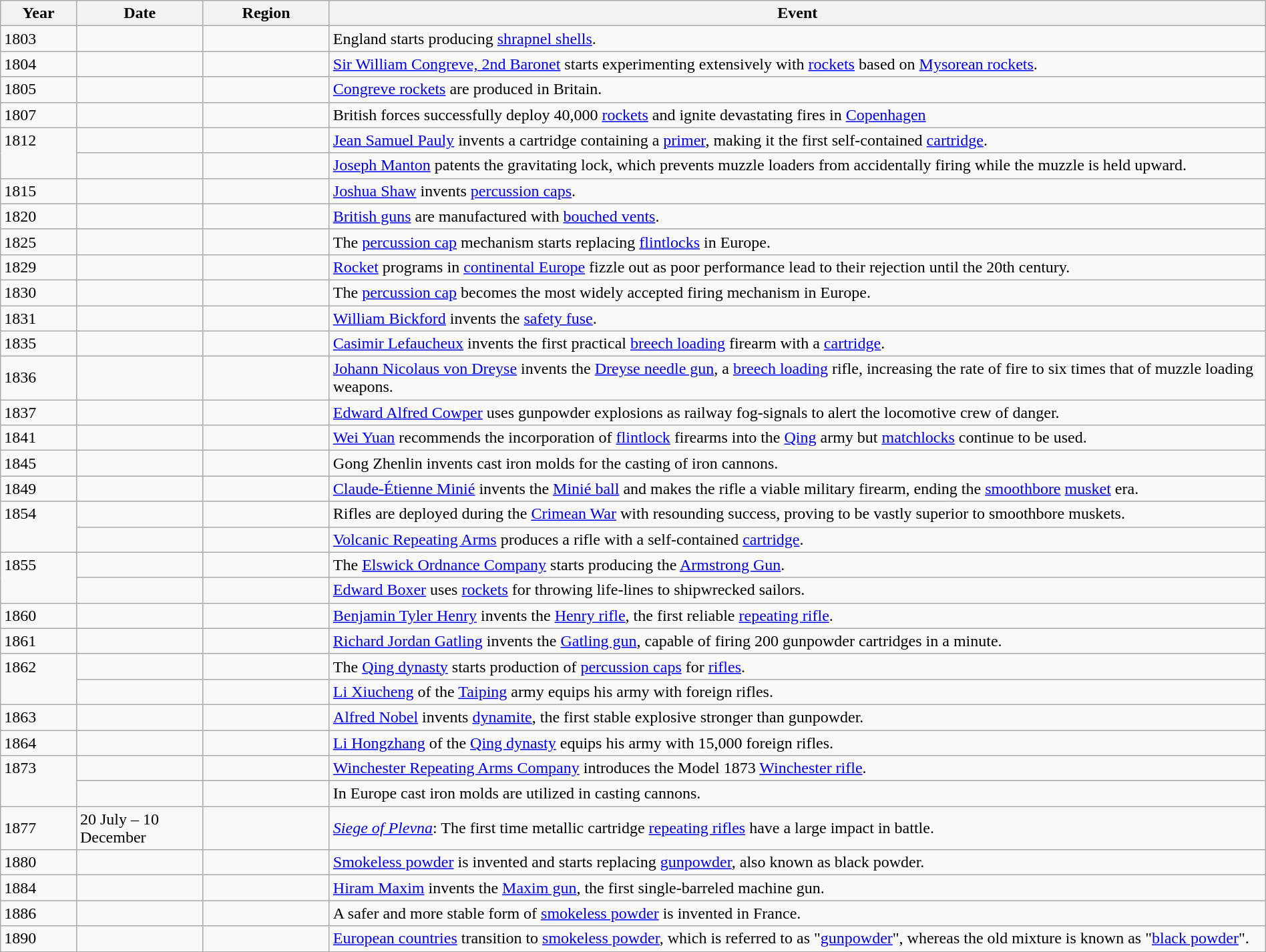<table class="wikitable" width="100%">
<tr>
<th style="width:6%">Year</th>
<th style="width:10%">Date</th>
<th style="width:10%">Region</th>
<th>Event</th>
</tr>
<tr>
<td>1803</td>
<td></td>
<td></td>
<td>England starts producing <a href='#'>shrapnel shells</a>.</td>
</tr>
<tr>
<td>1804</td>
<td></td>
<td></td>
<td><a href='#'>Sir William Congreve, 2nd Baronet</a> starts experimenting extensively with <a href='#'>rockets</a> based on <a href='#'>Mysorean rockets</a>.</td>
</tr>
<tr>
<td>1805</td>
<td></td>
<td></td>
<td><a href='#'>Congreve rockets</a> are produced in Britain.</td>
</tr>
<tr>
<td>1807</td>
<td></td>
<td></td>
<td>British forces successfully deploy 40,000 <a href='#'>rockets</a> and ignite devastating fires in <a href='#'>Copenhagen</a></td>
</tr>
<tr>
<td rowspan="2" valign="top">1812</td>
<td></td>
<td></td>
<td><a href='#'>Jean Samuel Pauly</a> invents a cartridge containing a <a href='#'>primer</a>, making it the first self-contained <a href='#'>cartridge</a>.</td>
</tr>
<tr>
<td></td>
<td></td>
<td><a href='#'>Joseph Manton</a> patents the gravitating lock, which prevents muzzle loaders from accidentally firing while the muzzle is held upward.</td>
</tr>
<tr>
<td>1815</td>
<td></td>
<td></td>
<td><a href='#'>Joshua Shaw</a> invents <a href='#'>percussion caps</a>.</td>
</tr>
<tr>
<td>1820</td>
<td></td>
<td></td>
<td><a href='#'>British guns</a> are manufactured with <a href='#'>bouched vents</a>.</td>
</tr>
<tr>
<td>1825</td>
<td></td>
<td></td>
<td>The <a href='#'>percussion cap</a> mechanism starts replacing <a href='#'>flintlocks</a> in Europe.</td>
</tr>
<tr>
<td>1829</td>
<td></td>
<td></td>
<td><a href='#'>Rocket</a> programs in <a href='#'>continental Europe</a> fizzle out as poor performance lead to their rejection until the 20th century.</td>
</tr>
<tr>
<td>1830</td>
<td></td>
<td></td>
<td>The <a href='#'>percussion cap</a> becomes the most widely accepted firing mechanism in Europe.</td>
</tr>
<tr>
<td>1831</td>
<td></td>
<td></td>
<td><a href='#'>William Bickford</a> invents the <a href='#'>safety fuse</a>.</td>
</tr>
<tr>
<td>1835</td>
<td></td>
<td></td>
<td><a href='#'>Casimir Lefaucheux</a> invents the first practical <a href='#'>breech loading</a> firearm with a <a href='#'>cartridge</a>.</td>
</tr>
<tr>
<td>1836</td>
<td></td>
<td></td>
<td><a href='#'>Johann Nicolaus von Dreyse</a> invents the <a href='#'>Dreyse needle gun</a>, a <a href='#'>breech loading</a> rifle, increasing the rate of fire to six times that of muzzle loading weapons.</td>
</tr>
<tr>
<td>1837</td>
<td></td>
<td></td>
<td><a href='#'>Edward Alfred Cowper</a> uses gunpowder explosions as railway fog-signals to alert the locomotive crew of danger.</td>
</tr>
<tr>
<td>1841</td>
<td></td>
<td></td>
<td><a href='#'>Wei Yuan</a> recommends the incorporation of <a href='#'>flintlock</a> firearms into the <a href='#'>Qing</a> army but <a href='#'>matchlocks</a> continue to be used.</td>
</tr>
<tr>
<td>1845</td>
<td></td>
<td></td>
<td>Gong Zhenlin invents cast iron molds for the casting of iron cannons.</td>
</tr>
<tr>
<td>1849</td>
<td></td>
<td></td>
<td><a href='#'>Claude-Étienne Minié</a> invents the <a href='#'>Minié ball</a> and makes the rifle a viable military firearm, ending the <a href='#'>smoothbore</a> <a href='#'>musket</a> era.</td>
</tr>
<tr>
<td rowspan="2" valign="top">1854</td>
<td></td>
<td></td>
<td>Rifles are deployed during the <a href='#'>Crimean War</a> with resounding success, proving to be vastly superior to smoothbore muskets.</td>
</tr>
<tr>
<td></td>
<td></td>
<td><a href='#'>Volcanic Repeating Arms</a> produces a rifle with a self-contained <a href='#'>cartridge</a>.</td>
</tr>
<tr>
<td rowspan="2" valign="top">1855</td>
<td></td>
<td></td>
<td>The <a href='#'>Elswick Ordnance Company</a> starts producing the <a href='#'>Armstrong Gun</a>.</td>
</tr>
<tr>
<td></td>
<td></td>
<td><a href='#'>Edward Boxer</a> uses <a href='#'>rockets</a> for throwing life-lines to shipwrecked sailors.</td>
</tr>
<tr>
<td>1860</td>
<td></td>
<td></td>
<td><a href='#'>Benjamin Tyler Henry</a> invents the <a href='#'>Henry rifle</a>, the first reliable <a href='#'>repeating rifle</a>.</td>
</tr>
<tr>
<td>1861</td>
<td></td>
<td></td>
<td><a href='#'>Richard Jordan Gatling</a> invents the <a href='#'>Gatling gun</a>, capable of firing 200 gunpowder cartridges in a minute.</td>
</tr>
<tr>
<td rowspan="2" valign="top">1862</td>
<td></td>
<td></td>
<td>The <a href='#'>Qing dynasty</a> starts production of <a href='#'>percussion caps</a> for <a href='#'>rifles</a>.</td>
</tr>
<tr>
<td></td>
<td></td>
<td><a href='#'>Li Xiucheng</a> of the <a href='#'>Taiping</a> army equips his army with foreign rifles.</td>
</tr>
<tr>
<td>1863</td>
<td></td>
<td></td>
<td><a href='#'>Alfred Nobel</a> invents <a href='#'>dynamite</a>, the first stable explosive stronger than gunpowder.</td>
</tr>
<tr>
<td>1864</td>
<td></td>
<td></td>
<td><a href='#'>Li Hongzhang</a> of the <a href='#'>Qing dynasty</a> equips his army with 15,000 foreign rifles.</td>
</tr>
<tr>
<td rowspan="2" valign="top">1873</td>
<td></td>
<td></td>
<td><a href='#'>Winchester Repeating Arms Company</a> introduces the Model 1873 <a href='#'>Winchester rifle</a>.</td>
</tr>
<tr>
<td></td>
<td></td>
<td>In Europe cast iron molds are utilized in casting cannons.</td>
</tr>
<tr>
<td>1877</td>
<td>20 July – 10 December</td>
<td></td>
<td><em><a href='#'>Siege of Plevna</a></em>: The first time metallic cartridge <a href='#'>repeating rifles</a> have a large impact in battle.</td>
</tr>
<tr>
<td>1880</td>
<td></td>
<td></td>
<td><a href='#'>Smokeless powder</a> is invented and starts replacing <a href='#'>gunpowder</a>, also known as black powder.</td>
</tr>
<tr>
<td>1884</td>
<td></td>
<td></td>
<td><a href='#'>Hiram Maxim</a> invents the <a href='#'>Maxim gun</a>, the first single-barreled machine gun.</td>
</tr>
<tr>
<td>1886</td>
<td></td>
<td></td>
<td>A safer and more stable form of <a href='#'>smokeless powder</a> is invented in France.</td>
</tr>
<tr>
<td>1890</td>
<td></td>
<td></td>
<td><a href='#'>European countries</a> transition to <a href='#'>smokeless powder</a>, which is referred to as "<a href='#'>gunpowder</a>", whereas the old mixture is known as "<a href='#'>black powder</a>".</td>
</tr>
</table>
